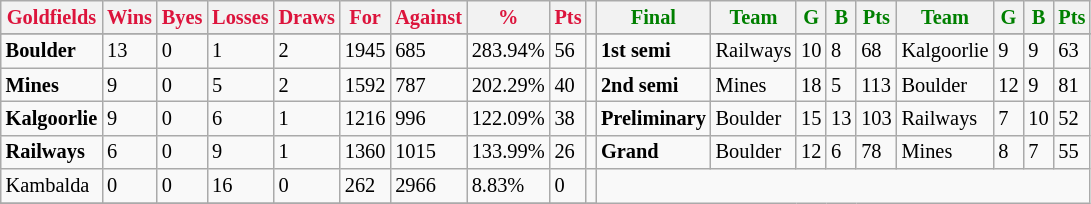<table style="font-size: 85%; text-align: left;" class="wikitable">
<tr>
<th style="color:crimson">Goldfields</th>
<th style="color:crimson">Wins</th>
<th style="color:crimson">Byes</th>
<th style="color:crimson">Losses</th>
<th style="color:crimson">Draws</th>
<th style="color:crimson">For</th>
<th style="color:crimson">Against</th>
<th style="color:crimson">%</th>
<th style="color:crimson">Pts</th>
<th></th>
<th style="color:green">Final</th>
<th style="color:green">Team</th>
<th style="color:green">G</th>
<th style="color:green">B</th>
<th style="color:green">Pts</th>
<th style="color:green">Team</th>
<th style="color:green">G</th>
<th style="color:green">B</th>
<th style="color:green">Pts</th>
</tr>
<tr>
</tr>
<tr>
</tr>
<tr>
<td><strong>	Boulder	</strong></td>
<td>13</td>
<td>0</td>
<td>1</td>
<td>2</td>
<td>1945</td>
<td>685</td>
<td>283.94%</td>
<td>56</td>
<td></td>
<td><strong>1st semi</strong></td>
<td>Railways</td>
<td>10</td>
<td>8</td>
<td>68</td>
<td>Kalgoorlie</td>
<td>9</td>
<td>9</td>
<td>63</td>
</tr>
<tr>
<td><strong>	Mines	</strong></td>
<td>9</td>
<td>0</td>
<td>5</td>
<td>2</td>
<td>1592</td>
<td>787</td>
<td>202.29%</td>
<td>40</td>
<td></td>
<td><strong>2nd semi</strong></td>
<td>Mines</td>
<td>18</td>
<td>5</td>
<td>113</td>
<td>Boulder</td>
<td>12</td>
<td>9</td>
<td>81</td>
</tr>
<tr>
<td><strong>	Kalgoorlie	</strong></td>
<td>9</td>
<td>0</td>
<td>6</td>
<td>1</td>
<td>1216</td>
<td>996</td>
<td>122.09%</td>
<td>38</td>
<td></td>
<td><strong>Preliminary</strong></td>
<td>Boulder</td>
<td>15</td>
<td>13</td>
<td>103</td>
<td>Railways</td>
<td>7</td>
<td>10</td>
<td>52</td>
</tr>
<tr>
<td><strong>	Railways	</strong></td>
<td>6</td>
<td>0</td>
<td>9</td>
<td>1</td>
<td>1360</td>
<td>1015</td>
<td>133.99%</td>
<td>26</td>
<td></td>
<td><strong>Grand</strong></td>
<td>Boulder</td>
<td>12</td>
<td>6</td>
<td>78</td>
<td>Mines</td>
<td>8</td>
<td>7</td>
<td>55</td>
</tr>
<tr>
<td>Kambalda</td>
<td>0</td>
<td>0</td>
<td>16</td>
<td>0</td>
<td>262</td>
<td>2966</td>
<td>8.83%</td>
<td>0</td>
<td></td>
</tr>
<tr>
</tr>
</table>
